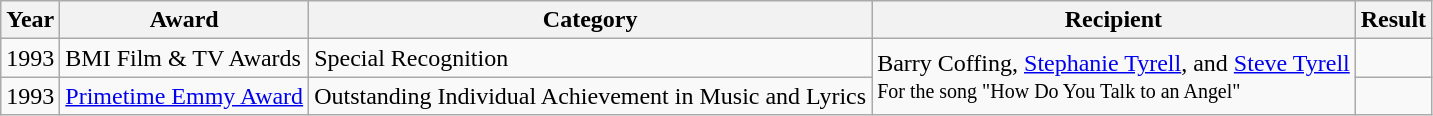<table class="wikitable">
<tr>
<th>Year</th>
<th>Award</th>
<th>Category</th>
<th>Recipient</th>
<th>Result</th>
</tr>
<tr>
<td>1993</td>
<td>BMI Film & TV Awards</td>
<td>Special Recognition</td>
<td rowspan="2">Barry Coffing, <a href='#'>Stephanie Tyrell</a>, and <a href='#'>Steve Tyrell</a><br><small>For the song "How Do You Talk to an Angel"</small></td>
<td></td>
</tr>
<tr>
<td>1993</td>
<td><a href='#'>Primetime Emmy Award</a></td>
<td>Outstanding Individual Achievement in Music and Lyrics</td>
<td></td>
</tr>
</table>
